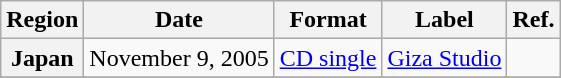<table class="wikitable sortable plainrowheaders">
<tr>
<th scope="col">Region</th>
<th scope="col">Date</th>
<th scope="col">Format</th>
<th scope="col">Label</th>
<th scope="col">Ref.</th>
</tr>
<tr>
<th rowspan="1">Japan</th>
<td rowspan="1">November 9, 2005</td>
<td><a href='#'>CD single</a></td>
<td rowspan="1"><a href='#'>Giza Studio</a></td>
<td></td>
</tr>
<tr>
</tr>
</table>
